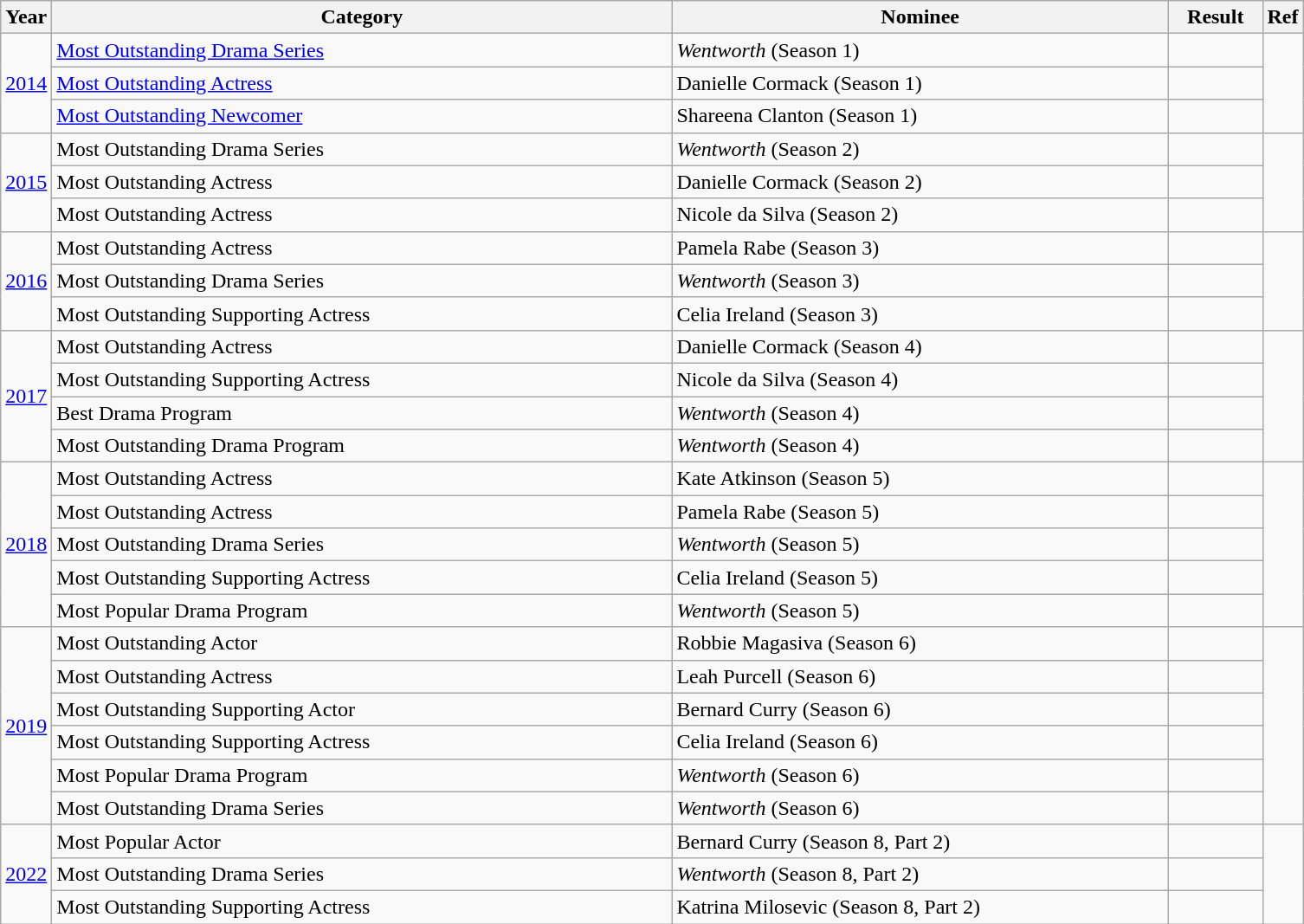<table class="wikitable">
<tr>
<th>Year</th>
<th width="470">Category</th>
<th width="375">Nominee</th>
<th width="65">Result</th>
<th>Ref</th>
</tr>
<tr>
<td rowspan="3"><a href='#'>2014</a></td>
<td><a href='#'>Most Outstanding Drama Series</a></td>
<td><em>Wentworth</em> (Season 1)</td>
<td></td>
<td align="center" rowspan="3"></td>
</tr>
<tr>
<td><a href='#'>Most Outstanding Actress</a></td>
<td>Danielle Cormack (Season 1)</td>
<td></td>
</tr>
<tr>
<td><a href='#'>Most Outstanding Newcomer</a></td>
<td>Shareena Clanton (Season 1)</td>
<td></td>
</tr>
<tr>
<td rowspan="3"><a href='#'>2015</a></td>
<td>Most Outstanding Drama Series</td>
<td><em>Wentworth</em> (Season 2)</td>
<td></td>
<td align="center" rowspan="3"><br></td>
</tr>
<tr>
<td>Most Outstanding Actress</td>
<td>Danielle Cormack (Season 2)</td>
<td></td>
</tr>
<tr>
<td>Most Outstanding Actress</td>
<td>Nicole da Silva (Season 2)</td>
<td></td>
</tr>
<tr>
<td rowspan="3"><a href='#'>2016</a></td>
<td>Most Outstanding Actress</td>
<td>Pamela Rabe (Season 3)</td>
<td></td>
<td align="center" rowspan="3"><br></td>
</tr>
<tr>
<td>Most Outstanding Drama Series</td>
<td><em>Wentworth</em> (Season 3)</td>
<td></td>
</tr>
<tr>
<td>Most Outstanding Supporting Actress</td>
<td>Celia Ireland (Season 3)</td>
<td></td>
</tr>
<tr>
<td rowspan="4"><a href='#'>2017</a></td>
<td>Most Outstanding Actress</td>
<td>Danielle Cormack (Season 4)</td>
<td></td>
<td align="center" rowspan="4"></td>
</tr>
<tr>
<td>Most Outstanding Supporting Actress</td>
<td>Nicole da Silva (Season 4)</td>
<td></td>
</tr>
<tr>
<td>Best Drama Program</td>
<td><em>Wentworth</em> (Season 4)</td>
<td></td>
</tr>
<tr>
<td>Most Outstanding Drama Program</td>
<td><em>Wentworth</em> (Season 4)</td>
<td></td>
</tr>
<tr>
<td rowspan="5"><a href='#'>2018</a></td>
<td>Most Outstanding Actress</td>
<td>Kate Atkinson (Season 5)</td>
<td></td>
<td align="center" rowspan="5"></td>
</tr>
<tr>
<td>Most Outstanding Actress</td>
<td>Pamela Rabe (Season 5)</td>
<td></td>
</tr>
<tr>
<td>Most Outstanding Drama Series</td>
<td><em>Wentworth</em> (Season 5)</td>
<td></td>
</tr>
<tr>
<td>Most Outstanding Supporting Actress</td>
<td>Celia Ireland (Season 5)</td>
<td></td>
</tr>
<tr>
<td>Most Popular Drama Program</td>
<td><em>Wentworth</em> (Season 5)</td>
<td></td>
</tr>
<tr>
<td rowspan="6"><a href='#'>2019</a></td>
<td>Most Outstanding Actor</td>
<td>Robbie Magasiva (Season 6)</td>
<td></td>
<td align="center" rowspan="6"></td>
</tr>
<tr>
<td>Most Outstanding Actress</td>
<td>Leah Purcell (Season 6)</td>
<td></td>
</tr>
<tr>
<td>Most Outstanding Supporting Actor</td>
<td>Bernard Curry (Season 6)</td>
<td></td>
</tr>
<tr>
<td>Most Outstanding Supporting Actress</td>
<td>Celia Ireland (Season 6)</td>
<td></td>
</tr>
<tr>
<td>Most Popular Drama Program</td>
<td><em>Wentworth</em> (Season 6)</td>
<td></td>
</tr>
<tr>
<td>Most Outstanding Drama Series</td>
<td><em>Wentworth</em> (Season 6)</td>
<td></td>
</tr>
<tr>
<td rowspan="3"><a href='#'>2022</a></td>
<td>Most Popular Actor</td>
<td>Bernard Curry (Season 8, Part 2)</td>
<td></td>
<td rowspan="3"><br></td>
</tr>
<tr>
<td>Most Outstanding Drama Series</td>
<td><em>Wentworth</em> (Season 8, Part 2)</td>
<td></td>
</tr>
<tr>
<td>Most Outstanding Supporting Actress</td>
<td>Katrina Milosevic (Season 8, Part 2)</td>
<td></td>
</tr>
</table>
